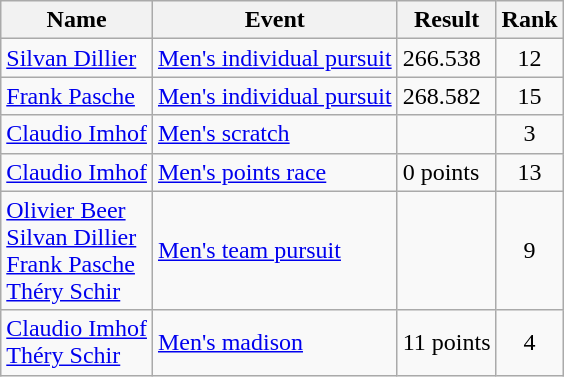<table class="wikitable sortable">
<tr>
<th>Name</th>
<th>Event</th>
<th>Result</th>
<th>Rank</th>
</tr>
<tr>
<td><a href='#'>Silvan Dillier</a></td>
<td><a href='#'>Men's individual pursuit</a></td>
<td>266.538</td>
<td align=center>12</td>
</tr>
<tr>
<td><a href='#'>Frank Pasche</a></td>
<td><a href='#'>Men's individual pursuit</a></td>
<td>268.582</td>
<td align=center>15</td>
</tr>
<tr>
<td><a href='#'>Claudio Imhof</a></td>
<td><a href='#'>Men's scratch</a></td>
<td></td>
<td align=center>3</td>
</tr>
<tr>
<td><a href='#'>Claudio Imhof</a></td>
<td><a href='#'>Men's points race</a></td>
<td>0 points</td>
<td align=center>13</td>
</tr>
<tr>
<td><a href='#'>Olivier Beer</a><br><a href='#'>Silvan Dillier</a><br><a href='#'>Frank Pasche</a><br><a href='#'>Théry Schir</a></td>
<td><a href='#'>Men's team pursuit</a></td>
<td></td>
<td align=center>9</td>
</tr>
<tr>
<td><a href='#'>Claudio Imhof</a><br><a href='#'>Théry Schir</a></td>
<td><a href='#'>Men's madison</a></td>
<td>11 points</td>
<td align=center>4</td>
</tr>
</table>
